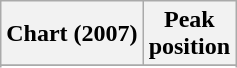<table class="wikitable sortable plainrowheaders" style="text-align:center">
<tr>
<th scope="col">Chart (2007)</th>
<th scope="col">Peak<br>position</th>
</tr>
<tr>
</tr>
<tr>
</tr>
</table>
